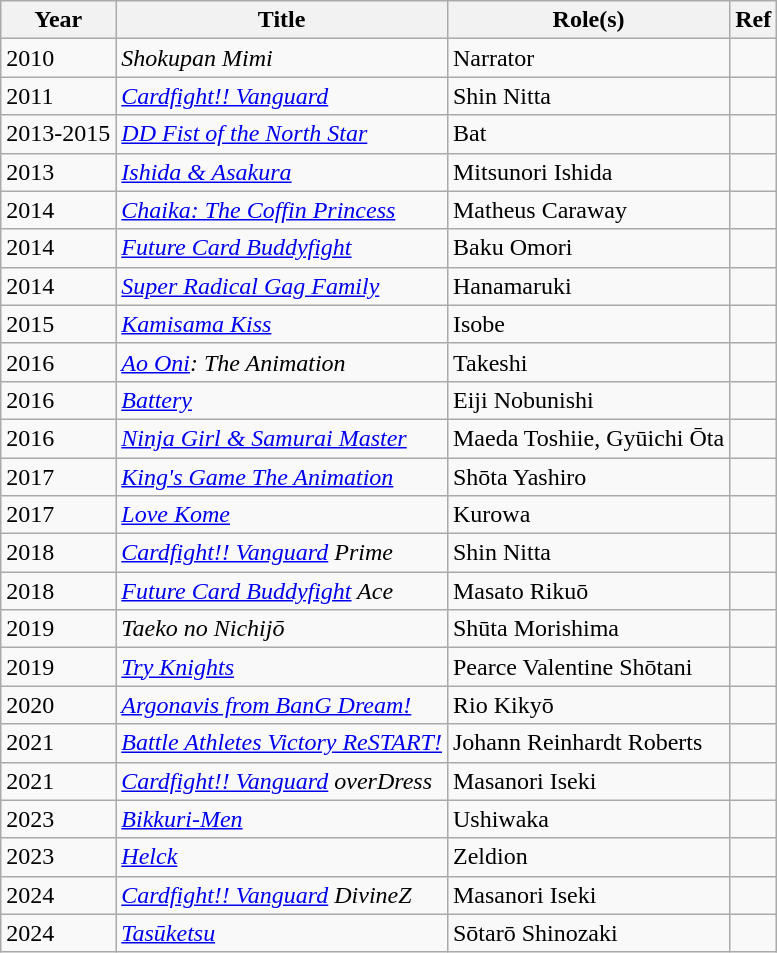<table class="wikitable">
<tr>
<th>Year</th>
<th>Title</th>
<th>Role(s)</th>
<th>Ref</th>
</tr>
<tr>
<td>2010</td>
<td><em>Shokupan Mimi</em></td>
<td>Narrator</td>
<td></td>
</tr>
<tr>
<td>2011</td>
<td><em><a href='#'>Cardfight!! Vanguard</a></em></td>
<td>Shin Nitta</td>
<td></td>
</tr>
<tr>
<td>2013-2015</td>
<td><em><a href='#'>DD Fist of the North Star</a></em></td>
<td>Bat</td>
<td></td>
</tr>
<tr>
<td>2013</td>
<td><em><a href='#'>Ishida & Asakura</a></em></td>
<td>Mitsunori Ishida</td>
<td></td>
</tr>
<tr>
<td>2014</td>
<td><em><a href='#'>Chaika: The Coffin Princess</a></em></td>
<td>Matheus Caraway</td>
<td></td>
</tr>
<tr>
<td>2014</td>
<td><em><a href='#'>Future Card Buddyfight</a></em></td>
<td>Baku Omori</td>
<td></td>
</tr>
<tr>
<td>2014</td>
<td><em><a href='#'>Super Radical Gag Family</a></em></td>
<td>Hanamaruki</td>
<td></td>
</tr>
<tr>
<td>2015</td>
<td><em><a href='#'>Kamisama Kiss</a></em></td>
<td>Isobe</td>
<td></td>
</tr>
<tr>
<td>2016</td>
<td><em><a href='#'>Ao Oni</a>: The Animation</em></td>
<td>Takeshi</td>
<td></td>
</tr>
<tr>
<td>2016</td>
<td><em><a href='#'>Battery</a></em></td>
<td>Eiji Nobunishi</td>
<td></td>
</tr>
<tr>
<td>2016</td>
<td><em><a href='#'>Ninja Girl & Samurai Master</a></em></td>
<td>Maeda Toshiie, Gyūichi Ōta</td>
<td></td>
</tr>
<tr>
<td>2017</td>
<td><em><a href='#'>King's Game The Animation</a></em></td>
<td>Shōta Yashiro</td>
<td></td>
</tr>
<tr>
<td>2017</td>
<td><em><a href='#'>Love Kome</a></em></td>
<td>Kurowa</td>
<td></td>
</tr>
<tr>
<td>2018</td>
<td><em><a href='#'>Cardfight!! Vanguard</a> Prime</em></td>
<td>Shin Nitta</td>
<td></td>
</tr>
<tr>
<td>2018</td>
<td><em><a href='#'>Future Card Buddyfight</a> Ace</em></td>
<td>Masato Rikuō</td>
<td></td>
</tr>
<tr>
<td>2019</td>
<td><em>Taeko no Nichijō</em></td>
<td>Shūta Morishima</td>
<td></td>
</tr>
<tr>
<td>2019</td>
<td><em><a href='#'>Try Knights</a></em></td>
<td>Pearce Valentine Shōtani</td>
<td></td>
</tr>
<tr>
<td>2020</td>
<td><em><a href='#'>Argonavis from BanG Dream!</a></em></td>
<td>Rio Kikyō</td>
<td></td>
</tr>
<tr>
<td>2021</td>
<td><em><a href='#'>Battle Athletes Victory ReSTART!</a></em></td>
<td>Johann Reinhardt Roberts</td>
<td></td>
</tr>
<tr>
<td>2021</td>
<td><em><a href='#'>Cardfight!! Vanguard</a> overDress</em></td>
<td>Masanori Iseki</td>
<td></td>
</tr>
<tr>
<td>2023</td>
<td><em><a href='#'>Bikkuri-Men</a></em></td>
<td>Ushiwaka</td>
<td></td>
</tr>
<tr>
<td>2023</td>
<td><em><a href='#'>Helck</a></em></td>
<td>Zeldion</td>
<td></td>
</tr>
<tr>
<td>2024</td>
<td><em><a href='#'>Cardfight!! Vanguard</a> DivineZ</em></td>
<td>Masanori Iseki</td>
<td></td>
</tr>
<tr>
<td>2024</td>
<td><em><a href='#'>Tasūketsu</a></em></td>
<td>Sōtarō Shinozaki</td>
<td></td>
</tr>
</table>
